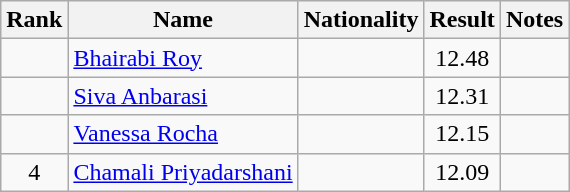<table class="wikitable sortable" style="text-align:center">
<tr>
<th>Rank</th>
<th>Name</th>
<th>Nationality</th>
<th>Result</th>
<th>Notes</th>
</tr>
<tr>
<td></td>
<td align=left><a href='#'>Bhairabi Roy</a></td>
<td align=left></td>
<td>12.48</td>
<td></td>
</tr>
<tr>
<td></td>
<td align=left><a href='#'>Siva Anbarasi</a></td>
<td align=left></td>
<td>12.31</td>
<td></td>
</tr>
<tr>
<td></td>
<td align=left><a href='#'>Vanessa Rocha</a></td>
<td align=left></td>
<td>12.15</td>
<td></td>
</tr>
<tr>
<td>4</td>
<td align=left><a href='#'>Chamali Priyadarshani</a></td>
<td align=left></td>
<td>12.09</td>
<td></td>
</tr>
</table>
